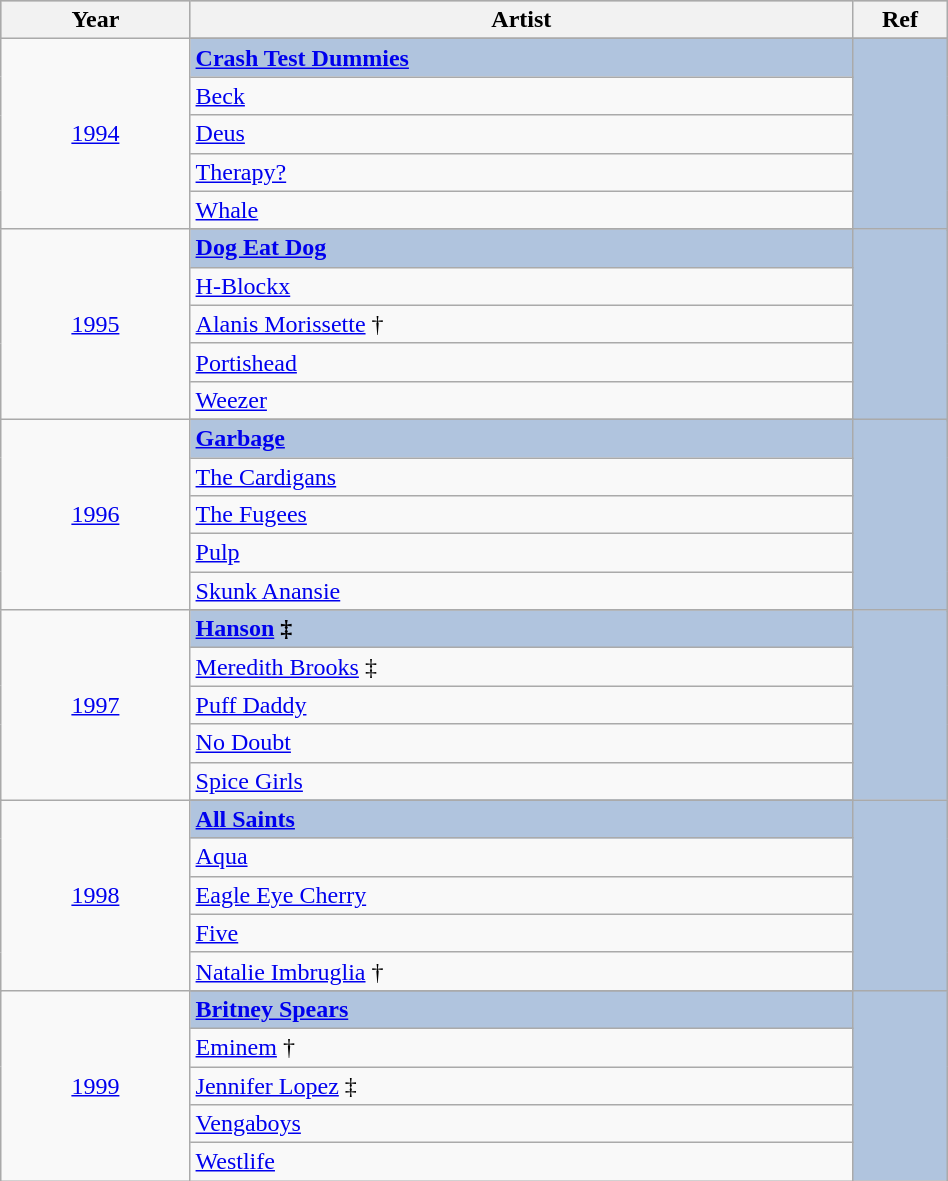<table class="wikitable" style="width:50%;">
<tr style="background:#bebebe;">
<th style="width:10%;">Year</th>
<th style="width:35%;">Artist</th>
<th style="width:5%;">Ref</th>
</tr>
<tr>
<td rowspan="6" align="center"><a href='#'>1994</a></td>
</tr>
<tr style="background:#B0C4DE">
<td><strong><a href='#'>Crash Test Dummies</a></strong></td>
<td rowspan="6" align="center"></td>
</tr>
<tr>
<td><a href='#'>Beck</a></td>
</tr>
<tr>
<td><a href='#'>Deus</a></td>
</tr>
<tr>
<td><a href='#'>Therapy?</a></td>
</tr>
<tr>
<td><a href='#'>Whale</a></td>
</tr>
<tr>
<td rowspan="6" align="center"><a href='#'>1995</a></td>
</tr>
<tr style="background:#B0C4DE">
<td><strong><a href='#'>Dog Eat Dog</a></strong></td>
<td rowspan="6" align="center"></td>
</tr>
<tr>
<td><a href='#'>H-Blockx</a></td>
</tr>
<tr>
<td><a href='#'>Alanis Morissette</a> †</td>
</tr>
<tr>
<td><a href='#'>Portishead</a></td>
</tr>
<tr>
<td><a href='#'>Weezer</a></td>
</tr>
<tr>
<td rowspan="6" align="center"><a href='#'>1996</a></td>
</tr>
<tr style="background:#B0C4DE">
<td><strong><a href='#'>Garbage</a></strong></td>
<td rowspan="6" align="center"></td>
</tr>
<tr>
<td><a href='#'>The Cardigans</a></td>
</tr>
<tr>
<td><a href='#'>The Fugees</a></td>
</tr>
<tr>
<td><a href='#'>Pulp</a></td>
</tr>
<tr>
<td><a href='#'>Skunk Anansie</a></td>
</tr>
<tr>
<td rowspan="6" align="center"><a href='#'>1997</a></td>
</tr>
<tr style="background:#B0C4DE">
<td><strong><a href='#'>Hanson</a> ‡</strong></td>
<td rowspan="6" align="center"></td>
</tr>
<tr>
<td><a href='#'>Meredith Brooks</a> ‡</td>
</tr>
<tr>
<td><a href='#'>Puff Daddy</a></td>
</tr>
<tr>
<td><a href='#'>No Doubt</a></td>
</tr>
<tr>
<td><a href='#'>Spice Girls</a></td>
</tr>
<tr>
<td rowspan="6" align="center"><a href='#'>1998</a></td>
</tr>
<tr style="background:#B0C4DE">
<td><strong><a href='#'>All Saints</a></strong></td>
<td rowspan="6" align="center"></td>
</tr>
<tr>
<td><a href='#'>Aqua</a></td>
</tr>
<tr>
<td><a href='#'>Eagle Eye Cherry</a></td>
</tr>
<tr>
<td><a href='#'>Five</a></td>
</tr>
<tr>
<td><a href='#'>Natalie Imbruglia</a> †</td>
</tr>
<tr>
<td rowspan="6" align="center"><a href='#'>1999</a></td>
</tr>
<tr style="background:#B0C4DE">
<td><strong><a href='#'>Britney Spears</a></strong></td>
<td rowspan="6" align="center"></td>
</tr>
<tr>
<td><a href='#'>Eminem</a> †</td>
</tr>
<tr>
<td><a href='#'>Jennifer Lopez</a> ‡</td>
</tr>
<tr>
<td><a href='#'>Vengaboys</a></td>
</tr>
<tr>
<td><a href='#'>Westlife</a></td>
</tr>
</table>
